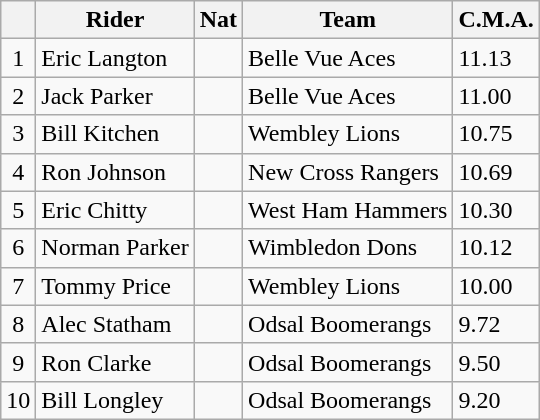<table class=wikitable>
<tr>
<th></th>
<th>Rider</th>
<th>Nat</th>
<th>Team</th>
<th>C.M.A.</th>
</tr>
<tr>
<td align="center">1</td>
<td>Eric Langton</td>
<td></td>
<td>Belle Vue Aces</td>
<td>11.13</td>
</tr>
<tr>
<td align="center">2</td>
<td>Jack Parker</td>
<td></td>
<td>Belle Vue Aces</td>
<td>11.00</td>
</tr>
<tr>
<td align="center">3</td>
<td>Bill Kitchen</td>
<td></td>
<td>Wembley Lions</td>
<td>10.75</td>
</tr>
<tr>
<td align="center">4</td>
<td>Ron Johnson</td>
<td></td>
<td>New Cross Rangers</td>
<td>10.69</td>
</tr>
<tr>
<td align="center">5</td>
<td>Eric Chitty</td>
<td></td>
<td>West Ham Hammers</td>
<td>10.30</td>
</tr>
<tr>
<td align="center">6</td>
<td>Norman Parker</td>
<td></td>
<td>Wimbledon Dons</td>
<td>10.12</td>
</tr>
<tr>
<td align="center">7</td>
<td>Tommy Price</td>
<td></td>
<td>Wembley Lions</td>
<td>10.00</td>
</tr>
<tr>
<td align="center">8</td>
<td>Alec Statham</td>
<td></td>
<td>Odsal Boomerangs</td>
<td>9.72</td>
</tr>
<tr>
<td align="center">9</td>
<td>Ron Clarke</td>
<td></td>
<td>Odsal Boomerangs</td>
<td>9.50</td>
</tr>
<tr>
<td align="center">10</td>
<td>Bill Longley</td>
<td></td>
<td>Odsal Boomerangs</td>
<td>9.20</td>
</tr>
</table>
